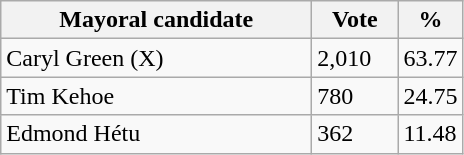<table class="wikitable">
<tr>
<th bgcolor="#DDDDFF" width="200px">Mayoral candidate</th>
<th bgcolor="#DDDDFF" width="50px">Vote</th>
<th bgcolor="#DDDDFF" width="30px">%</th>
</tr>
<tr>
<td>Caryl Green (X)</td>
<td>2,010</td>
<td>63.77</td>
</tr>
<tr>
<td>Tim Kehoe</td>
<td>780</td>
<td>24.75</td>
</tr>
<tr>
<td>Edmond Hétu</td>
<td>362</td>
<td>11.48</td>
</tr>
</table>
